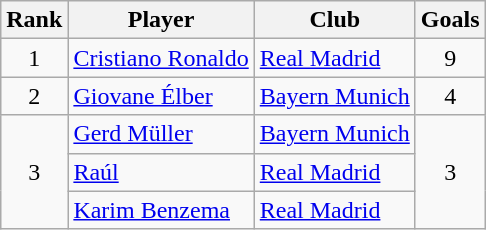<table class="wikitable" style="text-align:center">
<tr>
<th>Rank</th>
<th>Player</th>
<th>Club</th>
<th>Goals</th>
</tr>
<tr>
<td>1</td>
<td align="left"> <a href='#'>Cristiano Ronaldo</a></td>
<td align="left"> <a href='#'>Real Madrid</a></td>
<td>9</td>
</tr>
<tr>
<td>2</td>
<td align="left"> <a href='#'>Giovane Élber</a></td>
<td align="left"> <a href='#'>Bayern Munich</a></td>
<td>4</td>
</tr>
<tr>
<td rowspan=3>3</td>
<td align="left"> <a href='#'>Gerd Müller</a></td>
<td align="left"> <a href='#'>Bayern Munich</a></td>
<td rowspan=3>3</td>
</tr>
<tr>
<td align="left"> <a href='#'>Raúl</a></td>
<td align="left"> <a href='#'>Real Madrid</a></td>
</tr>
<tr>
<td align="left"> <a href='#'>Karim Benzema</a></td>
<td align="left"> <a href='#'>Real Madrid</a></td>
</tr>
</table>
